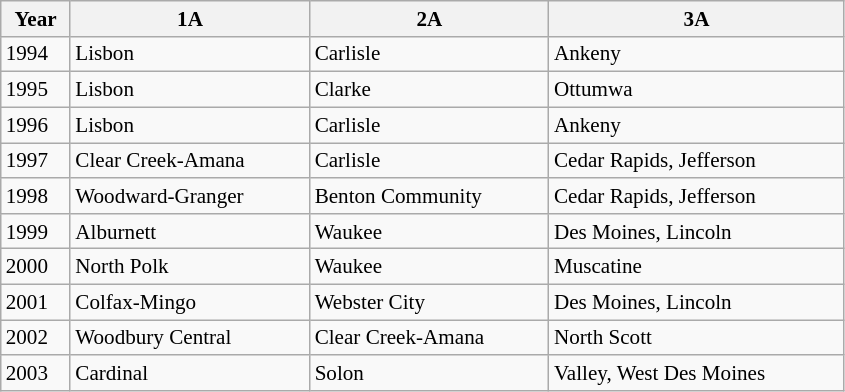<table class="wikitable collapsible collapsed" style="font-size:88%; min-width:40em">
<tr>
<th>Year</th>
<th>1A</th>
<th>2A</th>
<th>3A</th>
</tr>
<tr>
<td>1994</td>
<td>Lisbon</td>
<td>Carlisle</td>
<td>Ankeny</td>
</tr>
<tr>
<td>1995</td>
<td>Lisbon</td>
<td>Clarke</td>
<td>Ottumwa</td>
</tr>
<tr>
<td>1996</td>
<td>Lisbon</td>
<td>Carlisle</td>
<td>Ankeny</td>
</tr>
<tr>
<td>1997</td>
<td>Clear Creek-Amana</td>
<td>Carlisle</td>
<td>Cedar Rapids, Jefferson</td>
</tr>
<tr>
<td>1998</td>
<td>Woodward-Granger</td>
<td>Benton Community</td>
<td>Cedar Rapids, Jefferson</td>
</tr>
<tr>
<td>1999</td>
<td>Alburnett</td>
<td>Waukee</td>
<td>Des Moines, Lincoln</td>
</tr>
<tr>
<td>2000</td>
<td>North Polk</td>
<td>Waukee</td>
<td>Muscatine</td>
</tr>
<tr>
<td>2001</td>
<td>Colfax-Mingo</td>
<td>Webster City</td>
<td>Des Moines, Lincoln</td>
</tr>
<tr>
<td>2002</td>
<td>Woodbury Central</td>
<td>Clear Creek-Amana</td>
<td>North Scott</td>
</tr>
<tr>
<td>2003</td>
<td>Cardinal</td>
<td>Solon</td>
<td>Valley, West Des Moines</td>
</tr>
</table>
